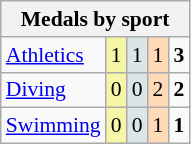<table class="wikitable" style="font-size:90%; text-align:center;">
<tr>
<th colspan="5">Medals by sport</th>
</tr>
<tr>
<td align="left"><a href='#'>Athletics</a></td>
<td style="background:#F7F6A8;">1</td>
<td style="background:#DCE5E5;">1</td>
<td style="background:#FFDAB9;">1</td>
<td><strong>3</strong></td>
</tr>
<tr>
<td align="left"><a href='#'>Diving</a></td>
<td style="background:#F7F6A8;">0</td>
<td style="background:#DCE5E5;">0</td>
<td style="background:#FFDAB9;">2</td>
<td><strong>2</strong></td>
</tr>
<tr>
<td align="left"><a href='#'>Swimming</a></td>
<td style="background:#F7F6A8;">0</td>
<td style="background:#DCE5E5;">0</td>
<td style="background:#FFDAB9;">1</td>
<td><strong>1</strong></td>
</tr>
</table>
